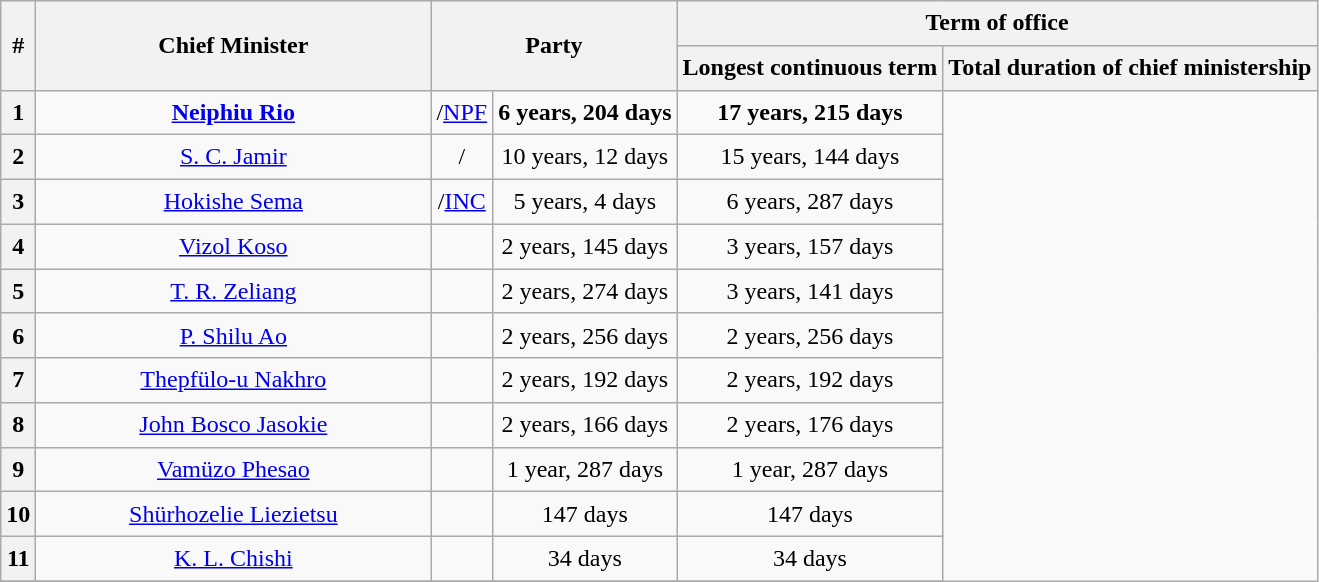<table class="wikitable sortable" style="line-height:1.4em; text-align:center">
<tr>
<th data-sort-type=number rowspan = "2">#</th>
<th rowspan="2" style="width:16em">Chief Minister</th>
<th rowspan="2" colspan=2 style="width:8em">Party</th>
<th colspan="2">Term of office</th>
</tr>
<tr>
<th>Longest continuous term</th>
<th>Total duration of chief ministership</th>
</tr>
<tr>
<th data-sort-value="1">1</th>
<td><strong><a href='#'>Neiphiu Rio</a></strong></td>
<td>/<a href='#'>NPF</a></td>
<td><strong>6 years, 204 days</strong></td>
<td><strong>17 years, 215 days</strong></td>
</tr>
<tr>
<th data-sort-value="2">2</th>
<td><a href='#'>S. C. Jamir</a></td>
<td>/</td>
<td>10 years, 12 days</td>
<td>15 years, 144 days</td>
</tr>
<tr>
<th data-sort-value="3">3</th>
<td><a href='#'>Hokishe Sema</a></td>
<td>/<a href='#'>INC</a></td>
<td>5 years, 4 days</td>
<td>6 years, 287 days</td>
</tr>
<tr>
<th data-sort-value="4">4</th>
<td><a href='#'>Vizol Koso</a></td>
<td></td>
<td>2 years, 145 days</td>
<td>3 years, 157 days</td>
</tr>
<tr>
<th data-sort-value="5">5</th>
<td><a href='#'>T. R. Zeliang</a></td>
<td></td>
<td>2 years, 274 days</td>
<td>3 years, 141 days</td>
</tr>
<tr>
<th data-sort-value="6">6</th>
<td><a href='#'>P. Shilu Ao</a></td>
<td></td>
<td>2 years, 256 days</td>
<td>2 years, 256 days</td>
</tr>
<tr>
<th data-sort-value="7">7</th>
<td><a href='#'>Thepfülo-u Nakhro</a></td>
<td></td>
<td>2 years, 192 days</td>
<td>2 years, 192 days</td>
</tr>
<tr>
<th data-sort-value="8">8</th>
<td><a href='#'>John Bosco Jasokie</a></td>
<td></td>
<td>2 years, 166 days</td>
<td>2 years, 176 days</td>
</tr>
<tr>
<th data-sort-value="9">9</th>
<td><a href='#'>Vamüzo Phesao</a></td>
<td></td>
<td>1 year, 287 days</td>
<td>1 year, 287 days</td>
</tr>
<tr>
<th data-sort-value="10">10</th>
<td><a href='#'>Shürhozelie Liezietsu</a></td>
<td></td>
<td>147 days</td>
<td>147 days</td>
</tr>
<tr>
<th data-sort-value="11">11</th>
<td><a href='#'>K. L. Chishi</a></td>
<td></td>
<td>34 days</td>
<td>34 days</td>
</tr>
<tr>
</tr>
</table>
